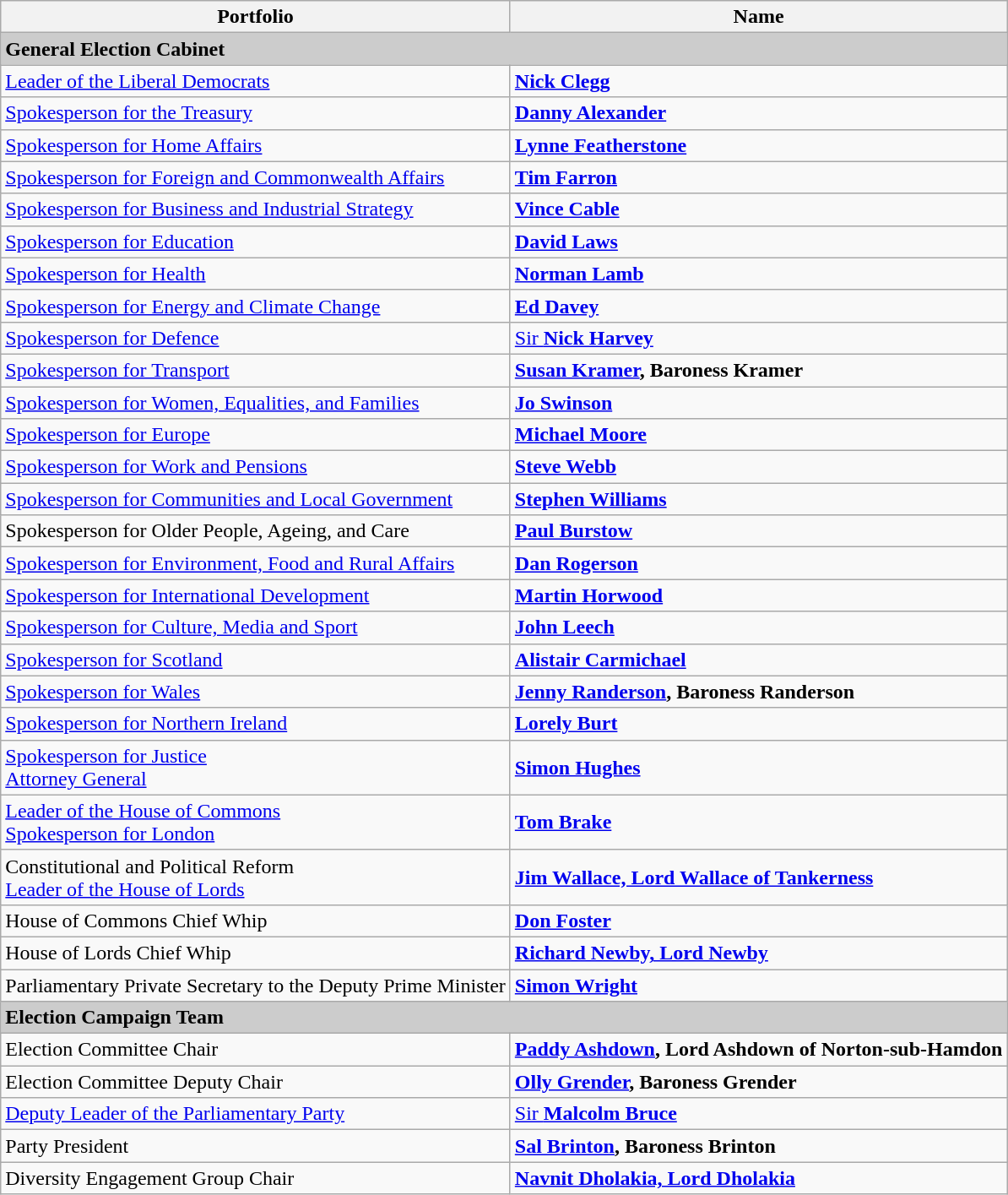<table class="wikitable">
<tr>
<th>Portfolio</th>
<th>Name</th>
</tr>
<tr>
<td style="background:#cccccc;" colspan="3"><strong>General Election Cabinet</strong></td>
</tr>
<tr>
<td><a href='#'>Leader of the Liberal Democrats</a></td>
<td> <strong><a href='#'>Nick Clegg</a></strong> </td>
</tr>
<tr>
<td><a href='#'>Spokesperson for the Treasury</a></td>
<td> <strong><a href='#'>Danny Alexander</a></strong> </td>
</tr>
<tr>
<td><a href='#'>Spokesperson for Home Affairs</a></td>
<td> <strong><a href='#'>Lynne Featherstone</a></strong> </td>
</tr>
<tr>
<td><a href='#'>Spokesperson for Foreign and Commonwealth Affairs</a></td>
<td><strong><a href='#'>Tim Farron</a></strong> </td>
</tr>
<tr>
<td><a href='#'>Spokesperson for Business and Industrial Strategy</a></td>
<td> <strong><a href='#'>Vince Cable</a></strong> </td>
</tr>
<tr>
<td><a href='#'>Spokesperson for Education</a></td>
<td> <strong><a href='#'>David Laws</a></strong> </td>
</tr>
<tr>
<td><a href='#'>Spokesperson for Health</a></td>
<td> <strong><a href='#'>Norman Lamb</a></strong> </td>
</tr>
<tr>
<td><a href='#'>Spokesperson for Energy and Climate Change</a></td>
<td> <strong><a href='#'>Ed Davey</a></strong> </td>
</tr>
<tr>
<td><a href='#'>Spokesperson for Defence</a></td>
<td><a href='#'>Sir <strong>Nick Harvey</strong></a> </td>
</tr>
<tr>
<td><a href='#'>Spokesperson for Transport</a></td>
<td> <strong><a href='#'>Susan Kramer</a>, Baroness Kramer</strong> </td>
</tr>
<tr>
<td><a href='#'>Spokesperson for Women, Equalities, and Families</a></td>
<td><strong><a href='#'>Jo Swinson</a></strong> </td>
</tr>
<tr>
<td><a href='#'>Spokesperson for Europe</a></td>
<td> <a href='#'><strong>Michael Moore</strong></a> </td>
</tr>
<tr>
<td><a href='#'>Spokesperson for Work and Pensions</a></td>
<td> <strong><a href='#'>Steve Webb</a></strong> </td>
</tr>
<tr>
<td><a href='#'>Spokesperson for Communities and Local Government</a></td>
<td><a href='#'><strong>Stephen Williams</strong></a> </td>
</tr>
<tr>
<td>Spokesperson for Older People, Ageing, and Care</td>
<td> <strong><a href='#'>Paul Burstow</a></strong> </td>
</tr>
<tr>
<td><a href='#'>Spokesperson for Environment, Food and Rural Affairs</a></td>
<td><strong><a href='#'>Dan Rogerson</a></strong> </td>
</tr>
<tr>
<td><a href='#'>Spokesperson for International Development</a></td>
<td><strong><a href='#'>Martin Horwood</a></strong> </td>
</tr>
<tr>
<td><a href='#'>Spokesperson for Culture, Media and Sport</a></td>
<td><a href='#'><strong>John Leech</strong></a> </td>
</tr>
<tr>
<td><a href='#'>Spokesperson for Scotland</a></td>
<td> <strong><a href='#'>Alistair Carmichael</a></strong> </td>
</tr>
<tr>
<td><a href='#'>Spokesperson for Wales</a></td>
<td> <strong><a href='#'>Jenny Randerson</a>, Baroness Randerson</strong></td>
</tr>
<tr>
<td><a href='#'>Spokesperson for Northern Ireland</a></td>
<td><strong><a href='#'>Lorely Burt</a></strong> </td>
</tr>
<tr>
<td><a href='#'>Spokesperson for Justice</a><br><a href='#'>Attorney General</a></td>
<td> <strong><a href='#'>Simon Hughes</a></strong> </td>
</tr>
<tr>
<td><a href='#'>Leader of the House of Commons</a><br><a href='#'>Spokesperson for London</a></td>
<td> <strong><a href='#'>Tom Brake</a></strong> </td>
</tr>
<tr>
<td>Constitutional and Political Reform<br><a href='#'>Leader of the House of Lords</a></td>
<td> <strong><a href='#'>Jim Wallace, Lord Wallace of Tankerness</a></strong> </td>
</tr>
<tr>
<td>House of Commons Chief Whip</td>
<td> <a href='#'><strong>Don Foster</strong></a> </td>
</tr>
<tr>
<td>House of Lords Chief Whip</td>
<td> <strong><a href='#'>Richard Newby, Lord Newby</a></strong> </td>
</tr>
<tr>
<td>Parliamentary Private Secretary to the Deputy Prime Minister</td>
<td><a href='#'><strong>Simon Wright</strong></a> </td>
</tr>
<tr>
<td style="background:#cccccc;" colspan="3"><strong>Election Campaign Team</strong></td>
</tr>
<tr>
<td>Election Committee Chair</td>
<td> <strong><a href='#'>Paddy Ashdown</a>, Lord Ashdown of Norton-sub-Hamdon</strong> </td>
</tr>
<tr>
<td>Election Committee Deputy Chair</td>
<td> <strong><a href='#'>Olly Grender</a>, Baroness Grender</strong> </td>
</tr>
<tr>
<td><a href='#'>Deputy Leader of the Parliamentary Party</a></td>
<td> <a href='#'>Sir <strong>Malcolm Bruce</strong></a> </td>
</tr>
<tr>
<td>Party President</td>
<td> <strong><a href='#'>Sal Brinton</a>, Baroness Brinton</strong></td>
</tr>
<tr>
<td>Diversity Engagement Group Chair</td>
<td> <strong><a href='#'>Navnit Dholakia, Lord Dholakia</a></strong> </td>
</tr>
</table>
